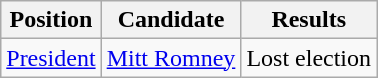<table class="wikitable sortable">
<tr>
<th bgcolor="teal">Position</th>
<th bgcolor="teal"><span>Candidate</span></th>
<th>Results</th>
</tr>
<tr>
<td> <a href='#'>President</a></td>
<td><a href='#'>Mitt Romney</a></td>
<td> Lost election</td>
</tr>
</table>
